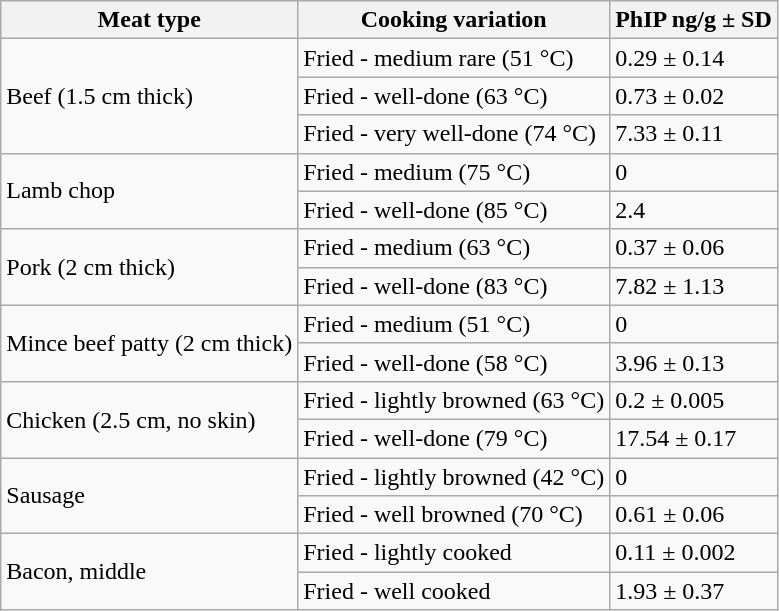<table class="wikitable">
<tr>
<th>Meat type</th>
<th>Cooking variation</th>
<th>PhIP ng/g ± SD</th>
</tr>
<tr>
<td rowspan="3">Beef (1.5 cm thick)</td>
<td>Fried - medium rare (51 °C)</td>
<td>0.29 ± 0.14</td>
</tr>
<tr>
<td>Fried - well-done (63 °C)</td>
<td>0.73 ± 0.02</td>
</tr>
<tr>
<td>Fried - very well-done (74 °C)</td>
<td>7.33 ± 0.11</td>
</tr>
<tr>
<td rowspan="2">Lamb chop</td>
<td>Fried - medium (75 °C)</td>
<td>0</td>
</tr>
<tr>
<td>Fried - well-done (85 °C)</td>
<td>2.4</td>
</tr>
<tr>
<td rowspan="2">Pork (2 cm thick)</td>
<td>Fried - medium (63 °C)</td>
<td>0.37 ± 0.06</td>
</tr>
<tr>
<td>Fried - well-done (83 °C)</td>
<td>7.82 ± 1.13</td>
</tr>
<tr>
<td rowspan="2">Mince beef patty (2 cm thick)</td>
<td>Fried - medium (51 °C)</td>
<td>0</td>
</tr>
<tr>
<td>Fried - well-done (58 °C)</td>
<td>3.96 ± 0.13</td>
</tr>
<tr>
<td rowspan="2">Chicken (2.5 cm, no skin)</td>
<td>Fried - lightly browned (63 °C)</td>
<td>0.2 ± 0.005</td>
</tr>
<tr>
<td>Fried - well-done (79 °C)</td>
<td>17.54 ± 0.17</td>
</tr>
<tr>
<td rowspan="2">Sausage</td>
<td>Fried - lightly browned (42 °C)</td>
<td>0</td>
</tr>
<tr>
<td>Fried - well browned (70 °C)</td>
<td>0.61 ± 0.06</td>
</tr>
<tr>
<td rowspan="2">Bacon, middle</td>
<td>Fried - lightly cooked</td>
<td>0.11 ± 0.002</td>
</tr>
<tr>
<td>Fried - well cooked</td>
<td>1.93 ± 0.37</td>
</tr>
</table>
